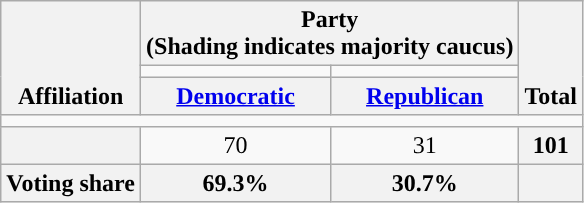<table class=wikitable style="text-align:center">
<tr style="vertical-align:bottom;">
<th rowspan=3>Affiliation</th>
<th colspan=2>Party <div>(Shading indicates majority caucus)</div></th>
<th rowspan=3>Total</th>
</tr>
<tr style="height:5px">
<td style="background-color:"></td>
<td style="background-color:"></td>
</tr>
<tr>
<th><a href='#'>Democratic</a></th>
<th><a href='#'>Republican</a></th>
</tr>
<tr>
<td colspan=5></td>
</tr>
<tr>
<th nowrap style="font-size:80%"></th>
<td>70</td>
<td>31</td>
<th>101</th>
</tr>
<tr>
<th>Voting share</th>
<th>69.3%</th>
<th>30.7%</th>
<th colspan=2></th>
</tr>
</table>
